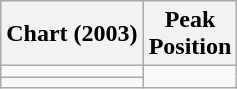<table class="wikitable sortable">
<tr>
<th scope="col">Chart (2003)</th>
<th scope="col">Peak<br>Position</th>
</tr>
<tr>
<td></td>
</tr>
<tr>
<td></td>
</tr>
</table>
